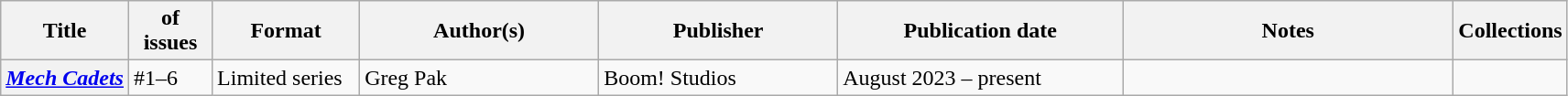<table class="wikitable">
<tr>
<th>Title</th>
<th style="width:40pt"> of issues</th>
<th style="width:75pt">Format</th>
<th style="width:125pt">Author(s)</th>
<th style="width:125pt">Publisher</th>
<th style="width:150pt">Publication date</th>
<th style="width:175pt">Notes</th>
<th>Collections</th>
</tr>
<tr>
<th><em><a href='#'>Mech Cadets</a></em></th>
<td>#1–6</td>
<td>Limited series</td>
<td>Greg Pak</td>
<td>Boom! Studios</td>
<td>August 2023 – present</td>
<td></td>
<td></td>
</tr>
</table>
